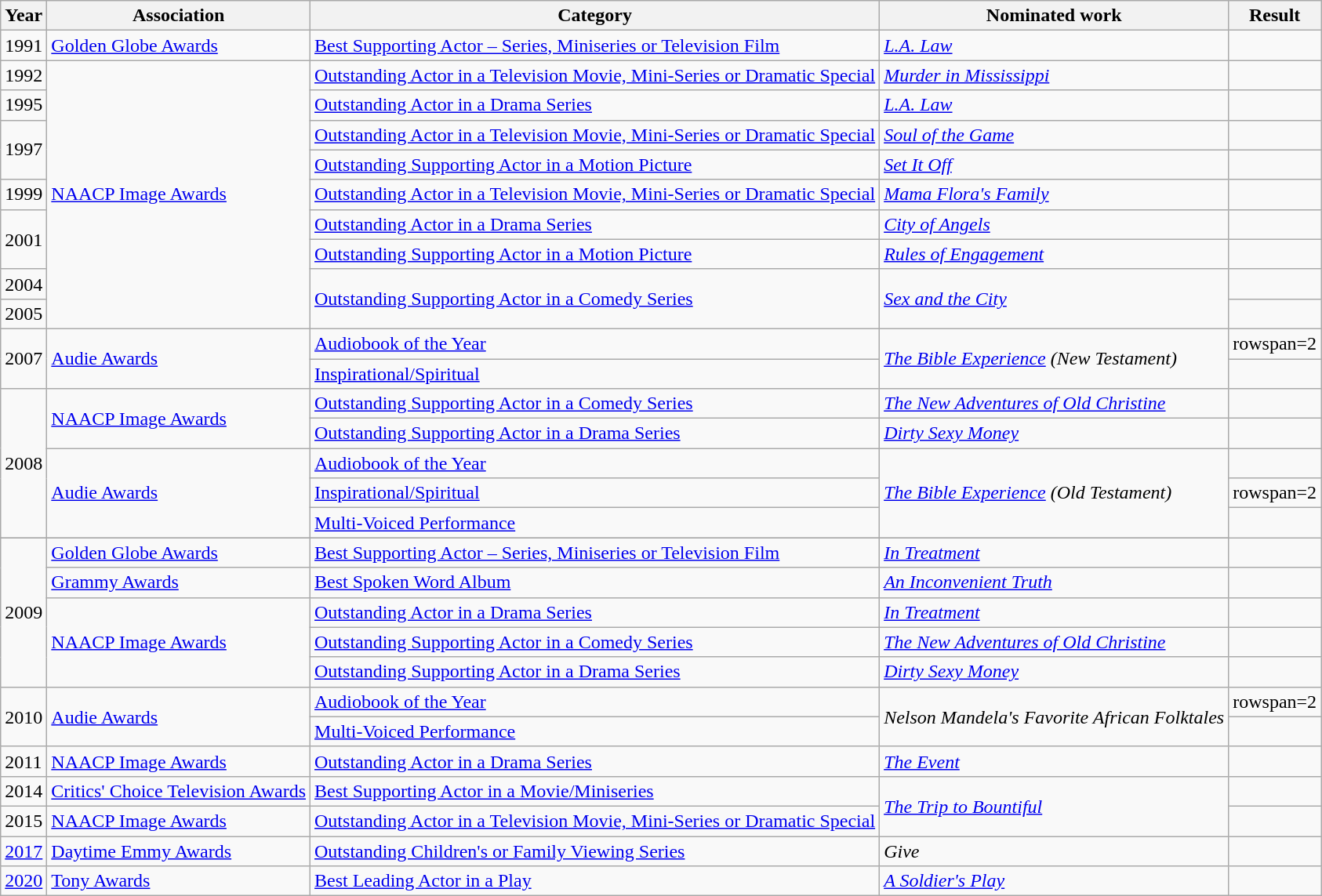<table class="wikitable sortable">
<tr>
<th>Year</th>
<th>Association</th>
<th>Category</th>
<th>Nominated work</th>
<th>Result</th>
</tr>
<tr>
<td>1991</td>
<td><a href='#'>Golden Globe Awards</a></td>
<td><a href='#'>Best Supporting Actor – Series, Miniseries or Television Film</a></td>
<td><em><a href='#'>L.A. Law</a></em></td>
<td></td>
</tr>
<tr>
<td>1992</td>
<td rowspan="9"><a href='#'>NAACP Image Awards</a></td>
<td><a href='#'>Outstanding Actor in a Television Movie, Mini-Series or Dramatic Special</a></td>
<td><em><a href='#'>Murder in Mississippi</a></em></td>
<td></td>
</tr>
<tr>
<td>1995</td>
<td><a href='#'>Outstanding Actor in a Drama Series</a></td>
<td><em><a href='#'>L.A. Law</a></em></td>
<td></td>
</tr>
<tr>
<td rowspan="2">1997</td>
<td><a href='#'>Outstanding Actor in a Television Movie, Mini-Series or Dramatic Special</a></td>
<td><em><a href='#'>Soul of the Game</a></em></td>
<td></td>
</tr>
<tr>
<td><a href='#'>Outstanding Supporting Actor in a Motion Picture</a></td>
<td><em><a href='#'>Set It Off</a></em></td>
<td></td>
</tr>
<tr>
<td>1999</td>
<td><a href='#'>Outstanding Actor in a Television Movie, Mini-Series or Dramatic Special</a></td>
<td><em><a href='#'>Mama Flora's Family</a></em></td>
<td></td>
</tr>
<tr>
<td rowspan="2">2001</td>
<td><a href='#'>Outstanding Actor in a Drama Series</a></td>
<td><em><a href='#'>City of Angels</a></em></td>
<td></td>
</tr>
<tr>
<td><a href='#'>Outstanding Supporting Actor in a Motion Picture</a></td>
<td><em><a href='#'>Rules of Engagement</a></em></td>
<td></td>
</tr>
<tr>
<td>2004</td>
<td rowspan="2"><a href='#'>Outstanding Supporting Actor in a Comedy Series</a></td>
<td rowspan="2"><em><a href='#'>Sex and the City</a></em></td>
<td></td>
</tr>
<tr>
<td>2005</td>
<td></td>
</tr>
<tr>
<td rowspan=2>2007</td>
<td rowspan=2><a href='#'>Audie Awards</a></td>
<td><a href='#'>Audiobook of the Year</a></td>
<td rowspan=2><em><a href='#'>The Bible Experience</a> (New Testament)</em></td>
<td>rowspan=2 </td>
</tr>
<tr>
<td><a href='#'>Inspirational/Spiritual</a></td>
</tr>
<tr>
<td rowspan="5">2008</td>
<td rowspan="2"><a href='#'>NAACP Image Awards</a></td>
<td><a href='#'>Outstanding Supporting Actor in a Comedy Series</a></td>
<td><em><a href='#'>The New Adventures of Old Christine</a></em></td>
<td></td>
</tr>
<tr>
<td><a href='#'>Outstanding Supporting Actor in a Drama Series</a></td>
<td><em><a href='#'>Dirty Sexy Money</a></em></td>
<td></td>
</tr>
<tr>
<td rowspan=3><a href='#'>Audie Awards</a></td>
<td><a href='#'>Audiobook of the Year</a></td>
<td rowspan=3><em><a href='#'>The Bible Experience</a> (Old Testament)</em></td>
<td></td>
</tr>
<tr>
<td><a href='#'>Inspirational/Spiritual</a></td>
<td>rowspan=2 </td>
</tr>
<tr>
<td><a href='#'>Multi-Voiced Performance</a></td>
</tr>
<tr>
</tr>
<tr>
<td rowspan="5">2009</td>
<td><a href='#'>Golden Globe Awards</a></td>
<td><a href='#'>Best Supporting Actor – Series, Miniseries or Television Film</a></td>
<td><em><a href='#'>In Treatment</a></em></td>
<td></td>
</tr>
<tr>
<td><a href='#'>Grammy Awards</a></td>
<td><a href='#'>Best Spoken Word Album</a></td>
<td><em><a href='#'>An Inconvenient Truth</a></em></td>
<td></td>
</tr>
<tr>
<td rowspan="3"><a href='#'>NAACP Image Awards</a></td>
<td><a href='#'>Outstanding Actor in a Drama Series</a></td>
<td><em><a href='#'>In Treatment</a></em></td>
<td></td>
</tr>
<tr>
<td><a href='#'>Outstanding Supporting Actor in a Comedy Series</a></td>
<td><em><a href='#'>The New Adventures of Old Christine</a></em></td>
<td></td>
</tr>
<tr>
<td><a href='#'>Outstanding Supporting Actor in a Drama Series</a></td>
<td><em><a href='#'>Dirty Sexy Money</a></em></td>
<td></td>
</tr>
<tr>
<td rowspan=2>2010</td>
<td rowspan="2"><a href='#'>Audie Awards</a></td>
<td><a href='#'>Audiobook of the Year</a></td>
<td rowspan=2><em>Nelson Mandela's Favorite African Folktales</em></td>
<td>rowspan=2 </td>
</tr>
<tr>
<td><a href='#'>Multi-Voiced Performance</a></td>
</tr>
<tr>
<td>2011</td>
<td rowspan="1"><a href='#'>NAACP Image Awards</a></td>
<td><a href='#'>Outstanding Actor in a Drama Series</a></td>
<td><em><a href='#'>The Event</a></em></td>
<td></td>
</tr>
<tr>
<td>2014</td>
<td><a href='#'>Critics' Choice Television Awards</a></td>
<td><a href='#'>Best Supporting Actor in a Movie/Miniseries</a></td>
<td rowspan="2"><em><a href='#'>The Trip to Bountiful</a></em></td>
<td></td>
</tr>
<tr>
<td>2015</td>
<td><a href='#'>NAACP Image Awards</a></td>
<td><a href='#'>Outstanding Actor in a Television Movie, Mini-Series or Dramatic Special</a></td>
<td></td>
</tr>
<tr>
<td><a href='#'>2017</a></td>
<td><a href='#'>Daytime Emmy Awards</a></td>
<td><a href='#'>Outstanding Children's or Family Viewing Series</a></td>
<td><em>Give</em></td>
<td></td>
</tr>
<tr>
<td><a href='#'>2020</a></td>
<td><a href='#'>Tony Awards</a></td>
<td><a href='#'>Best Leading Actor in a Play</a></td>
<td><em><a href='#'>A Soldier's Play</a></em></td>
<td></td>
</tr>
</table>
